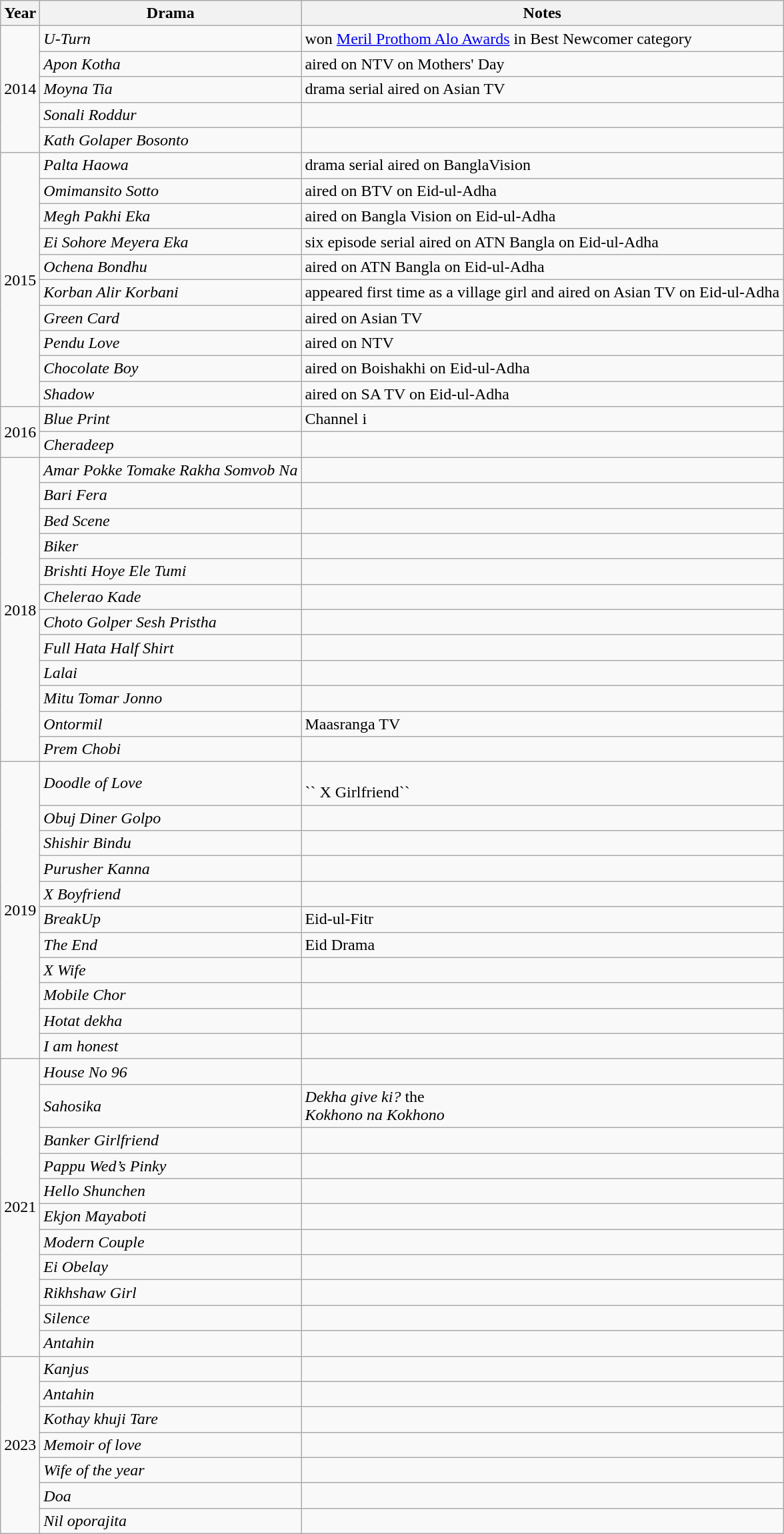<table class="wikitable sortable">
<tr>
<th>Year</th>
<th>Drama</th>
<th>Notes</th>
</tr>
<tr>
<td rowspan="5">2014</td>
<td><em>U-Turn</em></td>
<td>won <a href='#'>Meril Prothom Alo Awards</a> in Best Newcomer category</td>
</tr>
<tr>
<td><em>Apon Kotha</em></td>
<td>aired on NTV on Mothers' Day</td>
</tr>
<tr>
<td><em>Moyna Tia</em></td>
<td>drama serial aired on Asian TV</td>
</tr>
<tr>
<td><em>Sonali Roddur</em></td>
<td></td>
</tr>
<tr>
<td><em>Kath Golaper Bosonto</em></td>
<td></td>
</tr>
<tr>
<td rowspan="10">2015</td>
<td><em>Palta Haowa</em></td>
<td>drama serial aired on BanglaVision</td>
</tr>
<tr>
<td><em>Omimansito Sotto</em></td>
<td>aired on BTV on Eid-ul-Adha</td>
</tr>
<tr>
<td><em>Megh Pakhi Eka</em></td>
<td>aired on Bangla Vision on Eid-ul-Adha</td>
</tr>
<tr>
<td><em>Ei Sohore Meyera Eka</em></td>
<td>six episode serial aired on ATN Bangla on Eid-ul-Adha</td>
</tr>
<tr>
<td><em>Ochena Bondhu</em></td>
<td>aired on ATN Bangla on Eid-ul-Adha</td>
</tr>
<tr>
<td><em>Korban Alir Korbani</em></td>
<td>appeared first time as a village girl and aired on Asian TV on Eid-ul-Adha</td>
</tr>
<tr>
<td><em>Green Card</em></td>
<td>aired on Asian TV</td>
</tr>
<tr>
<td><em>Pendu Love</em></td>
<td>aired on NTV</td>
</tr>
<tr>
<td><em>Chocolate Boy</em></td>
<td>aired on Boishakhi on Eid-ul-Adha</td>
</tr>
<tr>
<td><em>Shadow</em></td>
<td>aired on SA TV on Eid-ul-Adha</td>
</tr>
<tr>
<td rowspan="2">2016</td>
<td><em>Blue Print</em></td>
<td>Channel i</td>
</tr>
<tr>
<td><em>Cheradeep</em></td>
<td></td>
</tr>
<tr>
<td rowspan="12">2018</td>
<td><em>Amar Pokke Tomake Rakha Somvob Na</em></td>
<td></td>
</tr>
<tr>
<td><em>Bari Fera</em></td>
<td></td>
</tr>
<tr>
<td><em>Bed Scene</em></td>
<td></td>
</tr>
<tr>
<td><em>Biker</em></td>
<td></td>
</tr>
<tr>
<td><em>Brishti Hoye Ele Tumi</em></td>
<td></td>
</tr>
<tr>
<td><em>Chelerao Kade</em></td>
<td></td>
</tr>
<tr>
<td><em>Choto Golper Sesh Pristha</em></td>
<td></td>
</tr>
<tr>
<td><em>Full Hata Half Shirt</em></td>
<td></td>
</tr>
<tr>
<td><em>Lalai</em></td>
<td></td>
</tr>
<tr>
<td><em>Mitu Tomar Jonno</em></td>
<td></td>
</tr>
<tr>
<td><em>Ontormil</em></td>
<td>Maasranga TV</td>
</tr>
<tr>
<td><em>Prem Chobi</em></td>
<td></td>
</tr>
<tr>
<td rowspan="11">2019</td>
<td><em>Doodle of Love</em></td>
<td><br>`` X Girlfriend``</td>
</tr>
<tr>
<td><em>Obuj Diner Golpo</em></td>
<td></td>
</tr>
<tr>
<td><em>Shishir Bindu</em></td>
<td></td>
</tr>
<tr>
<td><em>Purusher Kanna</em></td>
<td></td>
</tr>
<tr>
<td><em>X Boyfriend</em></td>
<td></td>
</tr>
<tr>
<td><em>BreakUp</em></td>
<td>Eid-ul-Fitr</td>
</tr>
<tr>
<td><em>The End</em></td>
<td>Eid Drama</td>
</tr>
<tr>
<td><em>X Wife</em></td>
<td></td>
</tr>
<tr>
<td><em>Mobile Chor</em></td>
<td></td>
</tr>
<tr>
<td><em>Hotat dekha</em></td>
<td></td>
</tr>
<tr>
<td><em>I am honest</em></td>
<td></td>
</tr>
<tr>
<td rowspan="11">2021</td>
<td><em>House No 96</em></td>
<td></td>
</tr>
<tr>
<td><em>Sahosika</em></td>
<td><em>Dekha give ki? </em> the<br><em> Kokhono na Kokhono </em></td>
</tr>
<tr>
<td><em>Banker Girlfriend</em></td>
<td></td>
</tr>
<tr>
<td><em>Pappu Wed’s Pinky</em></td>
<td></td>
</tr>
<tr>
<td><em>Hello Shunchen</em></td>
<td></td>
</tr>
<tr>
<td><em>Ekjon Mayaboti</em></td>
<td></td>
</tr>
<tr>
<td><em>Modern Couple</em></td>
<td></td>
</tr>
<tr>
<td><em>Ei Obelay </em></td>
<td></td>
</tr>
<tr>
<td><em>Rikhshaw Girl</em></td>
<td></td>
</tr>
<tr>
<td><em> Silence </em></td>
<td></td>
</tr>
<tr>
<td><em>Antahin</em></td>
<td></td>
</tr>
<tr>
<td rowspan=7>2023</td>
<td><em>Kanjus</em></td>
<td></td>
</tr>
<tr>
<td><em>Antahin</em></td>
<td></td>
</tr>
<tr>
<td><em>Kothay khuji Tare </em></td>
<td></td>
</tr>
<tr>
<td><em>Memoir of love</em></td>
<td></td>
</tr>
<tr>
<td><em>Wife of the year</em></td>
<td></td>
</tr>
<tr>
<td><em>Doa</em></td>
<td></td>
</tr>
<tr>
<td><em>Nil oporajita</em></td>
<td></td>
</tr>
</table>
